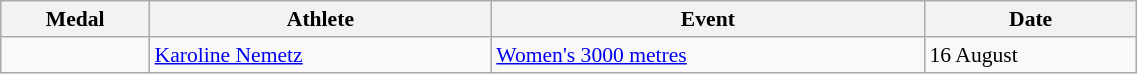<table class=wikitable style=font-size:90% width=60%>
<tr>
<th>Medal</th>
<th>Athlete</th>
<th>Event</th>
<th>Date</th>
</tr>
<tr>
<td align=center></td>
<td><a href='#'>Karoline Nemetz</a></td>
<td><a href='#'>Women's 3000 metres</a></td>
<td>16 August</td>
</tr>
</table>
